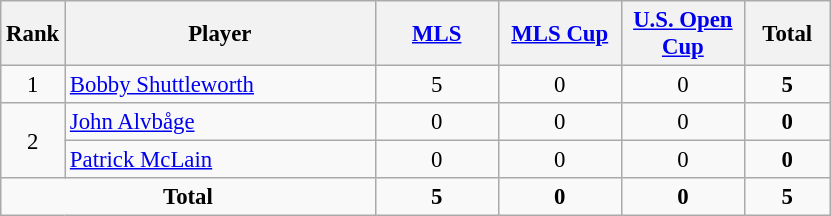<table class="wikitable" style="font-size: 95%; text-align: center;">
<tr>
<th width=10>Rank</th>
<th width=200>Player</th>
<th width=75><a href='#'>MLS</a></th>
<th width=75><a href='#'>MLS Cup</a></th>
<th width=75><a href='#'>U.S. Open Cup</a></th>
<th width=50>Total</th>
</tr>
<tr>
<td rowspan="1">1</td>
<td align="left"> <a href='#'>Bobby Shuttleworth</a></td>
<td>5</td>
<td>0</td>
<td>0</td>
<td><strong>5</strong></td>
</tr>
<tr>
<td rowspan="2">2</td>
<td align=left> <a href='#'>John Alvbåge</a></td>
<td>0</td>
<td>0</td>
<td>0</td>
<td><strong>0</strong></td>
</tr>
<tr>
<td align=left> <a href='#'>Patrick McLain</a></td>
<td>0</td>
<td>0</td>
<td>0</td>
<td><strong>0</strong></td>
</tr>
<tr>
<td colspan="2"><strong>Total</strong></td>
<td><strong>5</strong></td>
<td><strong>0</strong></td>
<td><strong>0</strong></td>
<td><strong>5</strong></td>
</tr>
</table>
